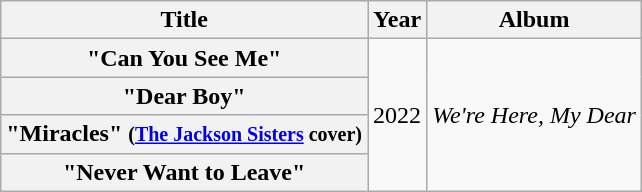<table class="wikitable plainrowheaders" style="text-align:center;">
<tr>
<th scope="col">Title</th>
<th scope="col">Year</th>
<th scope="col">Album</th>
</tr>
<tr>
<th scope="row">"Can You See Me"</th>
<td rowspan="4">2022</td>
<td rowspan="4"><em>We're Here, My Dear</em></td>
</tr>
<tr>
<th scope="row">"Dear Boy"</th>
</tr>
<tr>
<th scope="row">"Miracles" <small>(<a href='#'>The Jackson Sisters</a> cover)</small></th>
</tr>
<tr>
<th scope="row">"Never Want to Leave"</th>
</tr>
</table>
